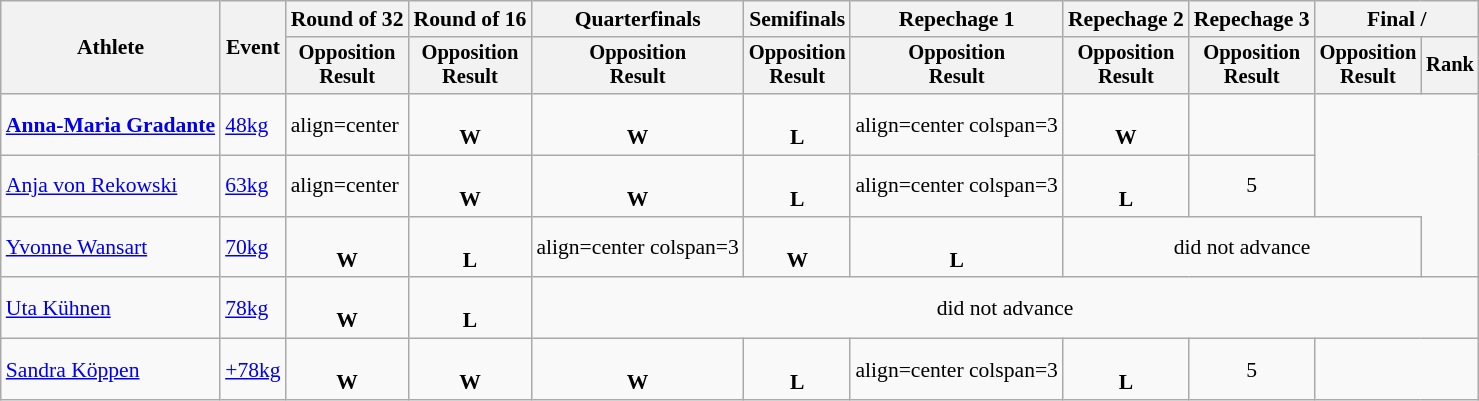<table class="wikitable" style="font-size:90%">
<tr>
<th rowspan="2">Athlete</th>
<th rowspan="2">Event</th>
<th>Round of 32</th>
<th>Round of 16</th>
<th>Quarterfinals</th>
<th>Semifinals</th>
<th>Repechage 1</th>
<th>Repechage 2</th>
<th>Repechage 3</th>
<th colspan=2>Final / </th>
</tr>
<tr style="font-size:95%">
<th>Opposition<br>Result</th>
<th>Opposition<br>Result</th>
<th>Opposition<br>Result</th>
<th>Opposition<br>Result</th>
<th>Opposition<br>Result</th>
<th>Opposition<br>Result</th>
<th>Opposition<br>Result</th>
<th>Opposition<br>Result</th>
<th>Rank</th>
</tr>
<tr>
<td align=left><strong><a href='#'>Anna-Maria Gradante</a></strong></td>
<td align=left><a href='#'>48kg</a></td>
<td>align=center </td>
<td align=center><br><strong>W</strong></td>
<td align=center><br><strong>W</strong></td>
<td align=center><br><strong>L</strong></td>
<td>align=center colspan=3 </td>
<td align=center><br><strong>W</strong></td>
<td align=center></td>
</tr>
<tr>
<td align=left><a href='#'>Anja von Rekowski</a></td>
<td align=left><a href='#'>63kg</a></td>
<td>align=center </td>
<td align=center><br><strong>W</strong></td>
<td align=center><br><strong>W</strong></td>
<td align=center><br><strong>L</strong></td>
<td>align=center colspan=3 </td>
<td align=center><br><strong>L</strong></td>
<td align=center>5</td>
</tr>
<tr>
<td align=left><a href='#'>Yvonne Wansart</a></td>
<td align=left><a href='#'>70kg</a></td>
<td align=center><br><strong>W</strong></td>
<td align=center><br><strong>L</strong></td>
<td>align=center colspan=3 </td>
<td align=center><br><strong>W</strong></td>
<td align=center><br><strong>L</strong></td>
<td align=center colspan=3>did not advance</td>
</tr>
<tr>
<td align=left><a href='#'>Uta Kühnen</a></td>
<td align=left><a href='#'>78kg</a></td>
<td align=center><br><strong>W</strong></td>
<td align=center><br><strong>L</strong></td>
<td align=center colspan=7>did not advance</td>
</tr>
<tr>
<td align=left><a href='#'>Sandra Köppen</a></td>
<td align=left><a href='#'>+78kg</a></td>
<td align=center><br><strong>W</strong></td>
<td align=center><br><strong>W</strong></td>
<td align=center><br><strong>W</strong></td>
<td align=center><br><strong>L</strong></td>
<td>align=center colspan=3 </td>
<td align=center><br><strong>L</strong></td>
<td align=center>5</td>
</tr>
</table>
